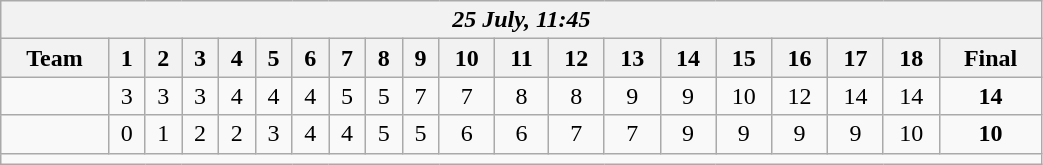<table class=wikitable style="text-align:center; width: 55%">
<tr>
<th colspan=20><em>25 July, 11:45</em></th>
</tr>
<tr>
<th>Team</th>
<th>1</th>
<th>2</th>
<th>3</th>
<th>4</th>
<th>5</th>
<th>6</th>
<th>7</th>
<th>8</th>
<th>9</th>
<th>10</th>
<th>11</th>
<th>12</th>
<th>13</th>
<th>14</th>
<th>15</th>
<th>16</th>
<th>17</th>
<th>18</th>
<th>Final</th>
</tr>
<tr>
<td align=left><strong></strong></td>
<td>3</td>
<td>3</td>
<td>3</td>
<td>4</td>
<td>4</td>
<td>4</td>
<td>5</td>
<td>5</td>
<td>7</td>
<td>7</td>
<td>8</td>
<td>8</td>
<td>9</td>
<td>9</td>
<td>10</td>
<td>12</td>
<td>14</td>
<td>14</td>
<td><strong>14</strong></td>
</tr>
<tr>
<td align=left></td>
<td>0</td>
<td>1</td>
<td>2</td>
<td>2</td>
<td>3</td>
<td>4</td>
<td>4</td>
<td>5</td>
<td>5</td>
<td>6</td>
<td>6</td>
<td>7</td>
<td>7</td>
<td>9</td>
<td>9</td>
<td>9</td>
<td>9</td>
<td>10</td>
<td><strong>10</strong></td>
</tr>
<tr>
<td colspan=20></td>
</tr>
</table>
